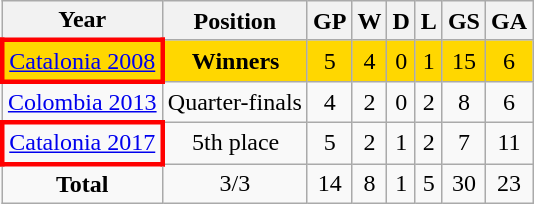<table class="wikitable" style="text-align: center;">
<tr>
<th>Year</th>
<th>Position</th>
<th>GP</th>
<th>W</th>
<th>D</th>
<th>L</th>
<th>GS</th>
<th>GA</th>
</tr>
<tr bgcolor=gold>
<td style="border: 3px solid red"><a href='#'>Catalonia 2008</a></td>
<td><strong>Winners</strong></td>
<td>5</td>
<td>4</td>
<td>0</td>
<td>1</td>
<td>15</td>
<td>6</td>
</tr>
<tr>
<td><a href='#'>Colombia 2013</a></td>
<td>Quarter-finals</td>
<td>4</td>
<td>2</td>
<td>0</td>
<td>2</td>
<td>8</td>
<td>6</td>
</tr>
<tr>
<td style="border: 3px solid red"><a href='#'>Catalonia 2017</a></td>
<td>5th place</td>
<td>5</td>
<td>2</td>
<td>1</td>
<td>2</td>
<td>7</td>
<td>11</td>
</tr>
<tr>
<td><strong>Total</strong></td>
<td>3/3</td>
<td>14</td>
<td>8</td>
<td>1</td>
<td>5</td>
<td>30</td>
<td>23</td>
</tr>
</table>
